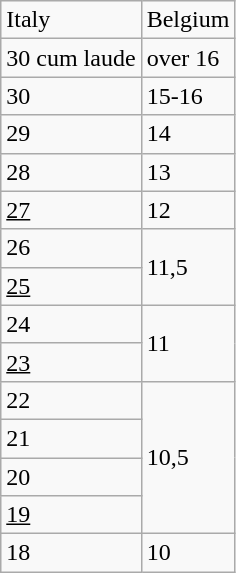<table class="wikitable">
<tr>
<td>Italy</td>
<td>Belgium</td>
</tr>
<tr>
<td>30 cum laude</td>
<td>over 16</td>
</tr>
<tr>
<td>30</td>
<td>15-16</td>
</tr>
<tr>
<td>29</td>
<td>14</td>
</tr>
<tr>
<td>28</td>
<td>13</td>
</tr>
<tr>
<td><u>27</u></td>
<td>12</td>
</tr>
<tr>
<td>26</td>
<td rowspan="2">11,5</td>
</tr>
<tr>
<td><u>25</u></td>
</tr>
<tr>
<td>24</td>
<td rowspan="2">11</td>
</tr>
<tr>
<td><u>23</u></td>
</tr>
<tr>
<td>22</td>
<td rowspan="4">10,5</td>
</tr>
<tr>
<td>21</td>
</tr>
<tr>
<td>20</td>
</tr>
<tr>
<td><u>19</u></td>
</tr>
<tr>
<td>18</td>
<td>10</td>
</tr>
</table>
